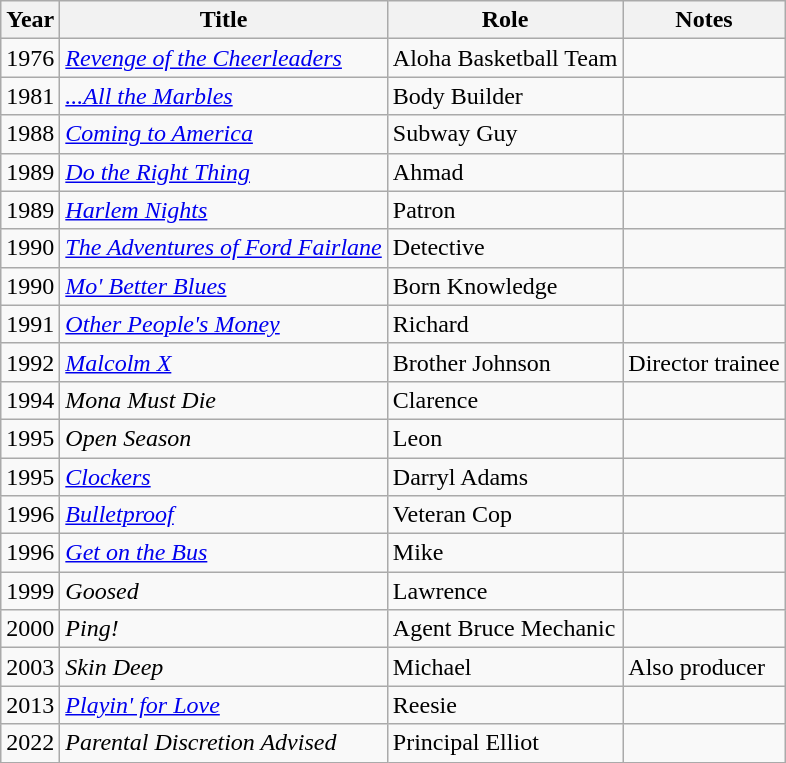<table class="wikitable sortable">
<tr>
<th>Year</th>
<th>Title</th>
<th>Role</th>
<th>Notes</th>
</tr>
<tr>
<td>1976</td>
<td><em><a href='#'>Revenge of the Cheerleaders</a></em></td>
<td>Aloha Basketball Team</td>
<td></td>
</tr>
<tr>
<td>1981</td>
<td><em><a href='#'>...All the Marbles</a></em></td>
<td>Body Builder</td>
<td></td>
</tr>
<tr>
<td>1988</td>
<td><em><a href='#'>Coming to America</a></em></td>
<td>Subway Guy</td>
<td></td>
</tr>
<tr>
<td>1989</td>
<td><em><a href='#'>Do the Right Thing</a></em></td>
<td>Ahmad</td>
<td></td>
</tr>
<tr>
<td>1989</td>
<td><em><a href='#'>Harlem Nights</a></em></td>
<td>Patron</td>
<td></td>
</tr>
<tr>
<td>1990</td>
<td><em><a href='#'>The Adventures of Ford Fairlane</a></em></td>
<td>Detective</td>
<td></td>
</tr>
<tr>
<td>1990</td>
<td><em><a href='#'>Mo' Better Blues</a></em></td>
<td>Born Knowledge</td>
<td></td>
</tr>
<tr>
<td>1991</td>
<td><em><a href='#'>Other People's Money</a></em></td>
<td>Richard</td>
<td></td>
</tr>
<tr>
<td>1992</td>
<td><a href='#'><em>Malcolm X</em></a></td>
<td>Brother Johnson</td>
<td>Director trainee</td>
</tr>
<tr>
<td>1994</td>
<td><em>Mona Must Die</em></td>
<td>Clarence</td>
<td></td>
</tr>
<tr>
<td>1995</td>
<td><em>Open Season</em></td>
<td>Leon</td>
<td></td>
</tr>
<tr>
<td>1995</td>
<td><a href='#'><em>Clockers</em></a></td>
<td>Darryl Adams</td>
<td></td>
</tr>
<tr>
<td>1996</td>
<td><a href='#'><em>Bulletproof</em></a></td>
<td>Veteran Cop</td>
<td></td>
</tr>
<tr>
<td>1996</td>
<td><em><a href='#'>Get on the Bus</a></em></td>
<td>Mike</td>
<td></td>
</tr>
<tr>
<td>1999</td>
<td><em>Goosed</em></td>
<td>Lawrence</td>
<td></td>
</tr>
<tr>
<td>2000</td>
<td><em>Ping!</em></td>
<td>Agent Bruce Mechanic</td>
<td></td>
</tr>
<tr>
<td>2003</td>
<td><em>Skin Deep</em></td>
<td>Michael</td>
<td>Also producer</td>
</tr>
<tr>
<td>2013</td>
<td><em><a href='#'>Playin' for Love</a></em></td>
<td>Reesie</td>
<td></td>
</tr>
<tr>
<td>2022</td>
<td><em>Parental Discretion Advised</em></td>
<td>Principal Elliot</td>
<td></td>
</tr>
</table>
